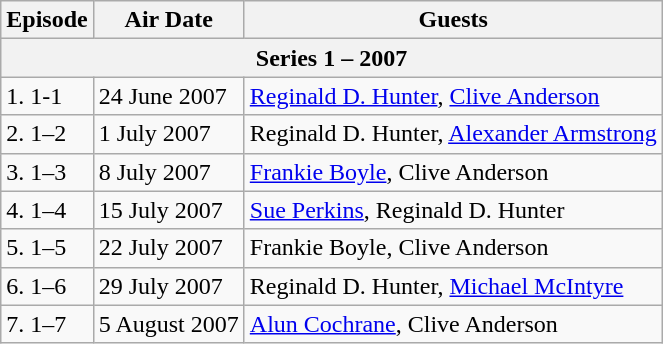<table class="wikitable">
<tr>
<th>Episode</th>
<th>Air Date</th>
<th>Guests</th>
</tr>
<tr>
<th colspan=3>Series 1 – 2007</th>
</tr>
<tr>
<td>1. 1-1</td>
<td>24 June 2007</td>
<td><a href='#'>Reginald D. Hunter</a>, <a href='#'>Clive Anderson</a></td>
</tr>
<tr>
<td>2. 1–2</td>
<td>1 July 2007</td>
<td>Reginald D. Hunter, <a href='#'>Alexander Armstrong</a></td>
</tr>
<tr>
<td>3. 1–3</td>
<td>8 July 2007</td>
<td><a href='#'>Frankie Boyle</a>, Clive Anderson</td>
</tr>
<tr>
<td>4. 1–4</td>
<td>15 July 2007</td>
<td><a href='#'>Sue Perkins</a>, Reginald D. Hunter</td>
</tr>
<tr>
<td>5. 1–5</td>
<td>22 July 2007</td>
<td>Frankie Boyle, Clive Anderson</td>
</tr>
<tr>
<td>6. 1–6</td>
<td>29 July 2007</td>
<td>Reginald D. Hunter, <a href='#'>Michael McIntyre</a></td>
</tr>
<tr>
<td>7. 1–7</td>
<td>5 August 2007</td>
<td><a href='#'>Alun Cochrane</a>, Clive Anderson</td>
</tr>
</table>
